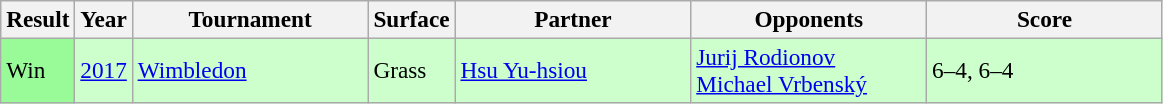<table class="wikitable" style=font-size:97%>
<tr>
<th>Result</th>
<th>Year</th>
<th width=150>Tournament</th>
<th>Surface</th>
<th width=150>Partner</th>
<th width=150>Opponents</th>
<th width=150>Score</th>
</tr>
<tr bgcolor=ccffcc>
<td bgcolor=98fb98>Win</td>
<td><a href='#'>2017</a></td>
<td><a href='#'>Wimbledon</a></td>
<td>Grass</td>
<td> <a href='#'>Hsu Yu-hsiou</a></td>
<td> <a href='#'>Jurij Rodionov</a><br> <a href='#'>Michael Vrbenský</a></td>
<td>6–4, 6–4</td>
</tr>
</table>
